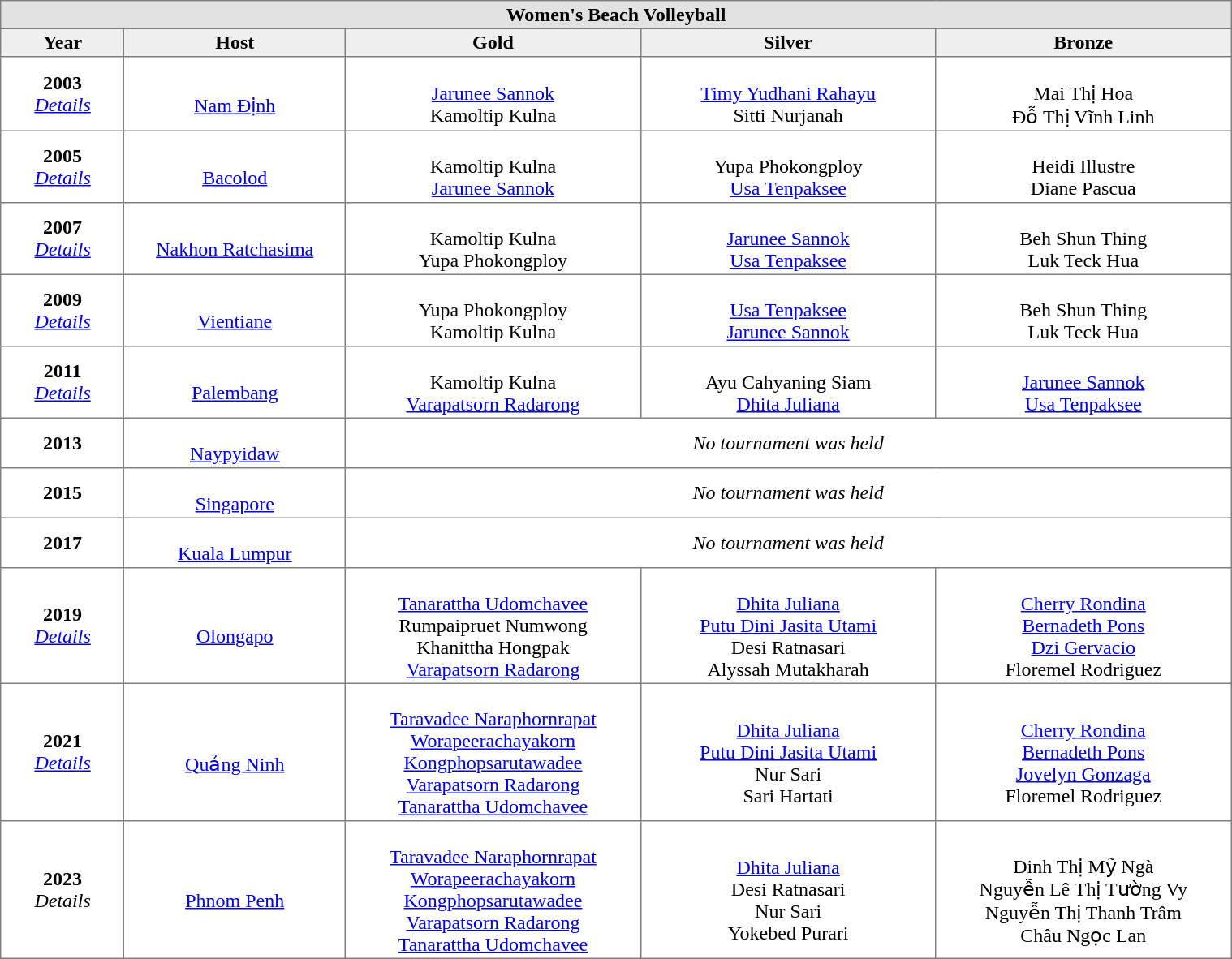<table class="toccolours" border="1" cellpadding="2" style="border-collapse: collapse; text-align: center; width: 80%; margin: 0 auto;">
<tr style= "background: #e2e2e2;">
<th colspan="6" style="width:100%;">Women's Beach Volleyball</th>
</tr>
<tr style="background: #efefef;">
<th width=10%>Year</th>
<th width=18%>Host</th>
<th width=24%> Gold</th>
<th width=24%> Silver</th>
<th width=24%> Bronze</th>
</tr>
<tr>
<td><strong>2003</strong><br><em><a href='#'>Details</a></em></td>
<td><br><a href='#'>Nam Định</a></td>
<td><strong></strong> <br> <a href='#'>Jarunee Sannok</a><br>Kamoltip Kulna</td>
<td><strong></strong> <br> <a href='#'>Timy Yudhani Rahayu</a><br>Sitti Nurjanah</td>
<td><strong></strong> <br> Mai Thị Hoa<br>Đỗ Thị Vĩnh Linh</td>
</tr>
<tr>
<td><strong>2005</strong><br><em><a href='#'>Details</a></em></td>
<td><br><a href='#'>Bacolod</a></td>
<td><strong></strong> <br> Kamoltip Kulna<br><a href='#'>Jarunee Sannok</a></td>
<td><strong></strong> <br> Yupa Phokongploy<br><a href='#'>Usa Tenpaksee</a></td>
<td><strong></strong> <br> Heidi Illustre<br>Diane Pascua</td>
</tr>
<tr>
<td><strong>2007</strong><br><em><a href='#'>Details</a></em></td>
<td><br><a href='#'>Nakhon Ratchasima</a></td>
<td><strong></strong> <br> Kamoltip Kulna<br>Yupa Phokongploy</td>
<td><strong></strong> <br> <a href='#'>Jarunee Sannok</a><br><a href='#'>Usa Tenpaksee</a></td>
<td><strong></strong> <br> Beh Shun Thing<br>Luk Teck Hua</td>
</tr>
<tr>
<td><strong>2009</strong><br><em><a href='#'>Details</a></em></td>
<td><br><a href='#'>Vientiane</a></td>
<td><strong></strong> <br> Yupa Phokongploy<br>Kamoltip Kulna</td>
<td><strong></strong> <br> <a href='#'>Usa Tenpaksee</a><br><a href='#'>Jarunee Sannok</a></td>
<td><strong></strong> <br> Beh Shun Thing<br>Luk Teck Hua</td>
</tr>
<tr>
<td><strong>2011</strong><br><em><a href='#'>Details</a></em></td>
<td><br><a href='#'>Palembang</a></td>
<td><strong></strong> <br> Kamoltip Kulna<br><a href='#'>Varapatsorn Radarong</a></td>
<td><strong></strong> <br> Ayu Cahyaning Siam<br><a href='#'>Dhita Juliana</a></td>
<td><strong></strong> <br> <a href='#'>Jarunee Sannok</a><br><a href='#'>Usa Tenpaksee</a></td>
</tr>
<tr>
<td><strong>2013</strong><br></td>
<td><br><a href='#'>Naypyidaw</a></td>
<td colspan=3><em>No tournament was held</em></td>
</tr>
<tr>
<td><strong>2015</strong><br></td>
<td><br><a href='#'>Singapore</a></td>
<td colspan=3><em>No tournament was held</em></td>
</tr>
<tr>
<td><strong>2017</strong><br></td>
<td><br><a href='#'>Kuala Lumpur</a></td>
<td colspan=3><em>No tournament was held</em></td>
</tr>
<tr>
<td><strong>2019</strong><br><em><a href='#'>Details</a></em></td>
<td><br><a href='#'>Olongapo</a></td>
<td><strong></strong> <br> <a href='#'>Tanarattha Udomchavee</a><br>Rumpaipruet Numwong<br>Khanittha Hongpak<br><a href='#'>Varapatsorn Radarong</a></td>
<td><strong></strong> <br> <a href='#'>Dhita Juliana</a><br><a href='#'>Putu Dini Jasita Utami</a><br>Desi Ratnasari<br>Alyssah Mutakharah</td>
<td><strong></strong> <br> <a href='#'>Cherry Rondina</a><br><a href='#'>Bernadeth Pons</a><br><a href='#'>Dzi Gervacio</a><br>Floremel Rodriguez</td>
</tr>
<tr>
<td><strong>2021</strong><br><em><a href='#'>Details</a></em></td>
<td><br><a href='#'>Quảng Ninh</a></td>
<td><strong></strong> <br> <a href='#'>Taravadee Naraphornrapat</a><br><a href='#'>Worapeerachayakorn Kongphopsarutawadee</a><br><a href='#'>Varapatsorn Radarong</a><br><a href='#'>Tanarattha Udomchavee</a></td>
<td><strong></strong> <br> <a href='#'>Dhita Juliana</a><br><a href='#'>Putu Dini Jasita Utami</a><br>Nur Sari<br>Sari Hartati</td>
<td><strong></strong> <br> <a href='#'>Cherry Rondina</a><br><a href='#'>Bernadeth Pons</a><br><a href='#'>Jovelyn Gonzaga</a><br>Floremel Rodriguez</td>
</tr>
<tr>
<td><strong>2023</strong><br><em>Details</em></td>
<td><br><a href='#'>Phnom Penh</a></td>
<td><strong></strong> <br> <a href='#'>Taravadee Naraphornrapat</a><br><a href='#'>Worapeerachayakorn Kongphopsarutawadee</a><br><a href='#'>Varapatsorn Radarong</a><br><a href='#'>Tanarattha Udomchavee</a></td>
<td><strong></strong> <br> <a href='#'>Dhita Juliana</a><br>Desi Ratnasari<br>Nur Sari<br>Yokebed Purari</td>
<td><strong></strong> <br> Đinh Thị Mỹ Ngà<br>Nguyễn Lê Thị Tường Vy<br>Nguyễn Thị Thanh Trâm<br>Châu Ngọc Lan</td>
</tr>
</table>
